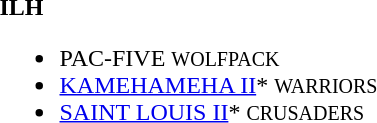<table>
<tr>
<td><strong>ILH</strong><br><ul><li>PAC-FIVE <small>WOLFPACK</small></li><li><a href='#'>KAMEHAMEHA II</a>* <small>WARRIORS</small></li><li><a href='#'>SAINT LOUIS II</a>* <small>CRUSADERS</small></li></ul></td>
</tr>
</table>
